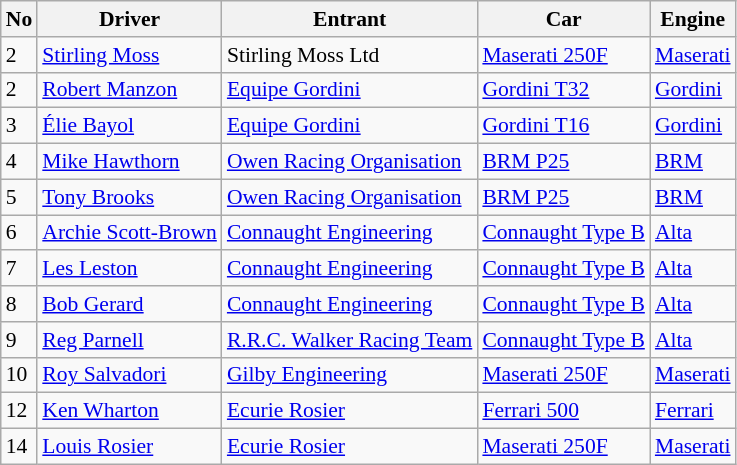<table class="wikitable" style="font-size: 90%;">
<tr>
<th>No</th>
<th>Driver</th>
<th>Entrant</th>
<th>Car</th>
<th>Engine</th>
</tr>
<tr>
<td>2</td>
<td> <a href='#'>Stirling Moss</a></td>
<td>Stirling Moss Ltd</td>
<td><a href='#'>Maserati 250F</a></td>
<td><a href='#'>Maserati</a></td>
</tr>
<tr>
<td>2</td>
<td> <a href='#'>Robert Manzon</a></td>
<td><a href='#'>Equipe Gordini</a></td>
<td><a href='#'>Gordini T32</a></td>
<td><a href='#'>Gordini</a></td>
</tr>
<tr>
<td>3</td>
<td> <a href='#'>Élie Bayol</a></td>
<td><a href='#'>Equipe Gordini</a></td>
<td><a href='#'>Gordini T16</a></td>
<td><a href='#'>Gordini</a></td>
</tr>
<tr>
<td>4</td>
<td> <a href='#'>Mike Hawthorn</a></td>
<td><a href='#'>Owen Racing Organisation</a></td>
<td><a href='#'>BRM P25</a></td>
<td><a href='#'>BRM</a></td>
</tr>
<tr>
<td>5</td>
<td> <a href='#'>Tony Brooks</a></td>
<td><a href='#'>Owen Racing Organisation</a></td>
<td><a href='#'>BRM P25</a></td>
<td><a href='#'>BRM</a></td>
</tr>
<tr>
<td>6</td>
<td> <a href='#'>Archie Scott-Brown</a></td>
<td><a href='#'>Connaught Engineering</a></td>
<td><a href='#'>Connaught Type B</a></td>
<td><a href='#'>Alta</a></td>
</tr>
<tr>
<td>7</td>
<td> <a href='#'>Les Leston</a></td>
<td><a href='#'>Connaught Engineering</a></td>
<td><a href='#'>Connaught Type B</a></td>
<td><a href='#'>Alta</a></td>
</tr>
<tr>
<td>8</td>
<td> <a href='#'>Bob Gerard</a></td>
<td><a href='#'>Connaught Engineering</a></td>
<td><a href='#'>Connaught Type B</a></td>
<td><a href='#'>Alta</a></td>
</tr>
<tr>
<td>9</td>
<td> <a href='#'>Reg Parnell</a></td>
<td><a href='#'>R.R.C. Walker Racing Team</a></td>
<td><a href='#'>Connaught Type B</a></td>
<td><a href='#'>Alta</a></td>
</tr>
<tr>
<td>10</td>
<td> <a href='#'>Roy Salvadori</a></td>
<td><a href='#'>Gilby Engineering</a></td>
<td><a href='#'>Maserati 250F</a></td>
<td><a href='#'>Maserati</a></td>
</tr>
<tr>
<td>12</td>
<td> <a href='#'>Ken Wharton</a></td>
<td><a href='#'>Ecurie Rosier</a></td>
<td><a href='#'>Ferrari 500</a></td>
<td><a href='#'>Ferrari</a></td>
</tr>
<tr>
<td>14</td>
<td> <a href='#'>Louis Rosier</a></td>
<td><a href='#'>Ecurie Rosier</a></td>
<td><a href='#'>Maserati 250F</a></td>
<td><a href='#'>Maserati</a></td>
</tr>
</table>
